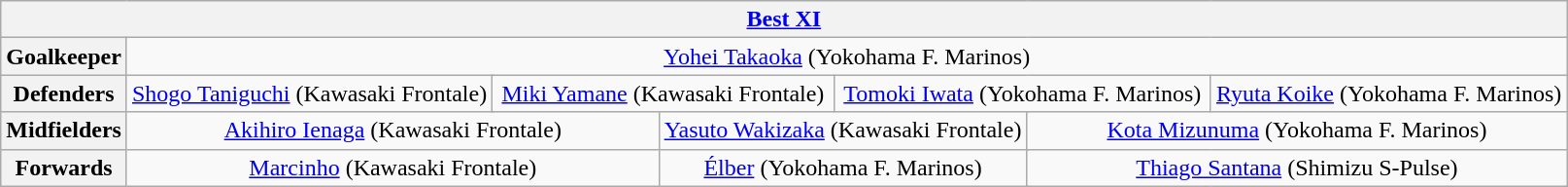<table class="wikitable" style="text-align:center">
<tr>
<th colspan="13"><a href='#'>Best XI</a></th>
</tr>
<tr>
<th>Goalkeeper</th>
<td colspan="12"> <a href='#'>Yohei Takaoka</a> (Yokohama F. Marinos)</td>
</tr>
<tr>
<th>Defenders</th>
<td colspan="3"> <a href='#'>Shogo Taniguchi</a> (Kawasaki Frontale)</td>
<td colspan="3"> <a href='#'>Miki Yamane</a> (Kawasaki Frontale)</td>
<td colspan="3"> <a href='#'>Tomoki Iwata</a> (Yokohama F. Marinos)</td>
<td colspan="3"> <a href='#'>Ryuta Koike</a> (Yokohama F. Marinos)</td>
</tr>
<tr>
<th>Midfielders</th>
<td colspan="4"> <a href='#'>Akihiro Ienaga</a> (Kawasaki Frontale)</td>
<td colspan="4"> <a href='#'>Yasuto Wakizaka</a> (Kawasaki Frontale)</td>
<td colspan="4"> <a href='#'>Kota Mizunuma</a> (Yokohama F. Marinos)</td>
</tr>
<tr>
<th>Forwards</th>
<td colspan="4"> <a href='#'>Marcinho</a> (Kawasaki Frontale)</td>
<td colspan="4"> <a href='#'>Élber</a> (Yokohama F. Marinos)</td>
<td colspan="4"> <a href='#'>Thiago Santana</a> (Shimizu S-Pulse)</td>
</tr>
</table>
